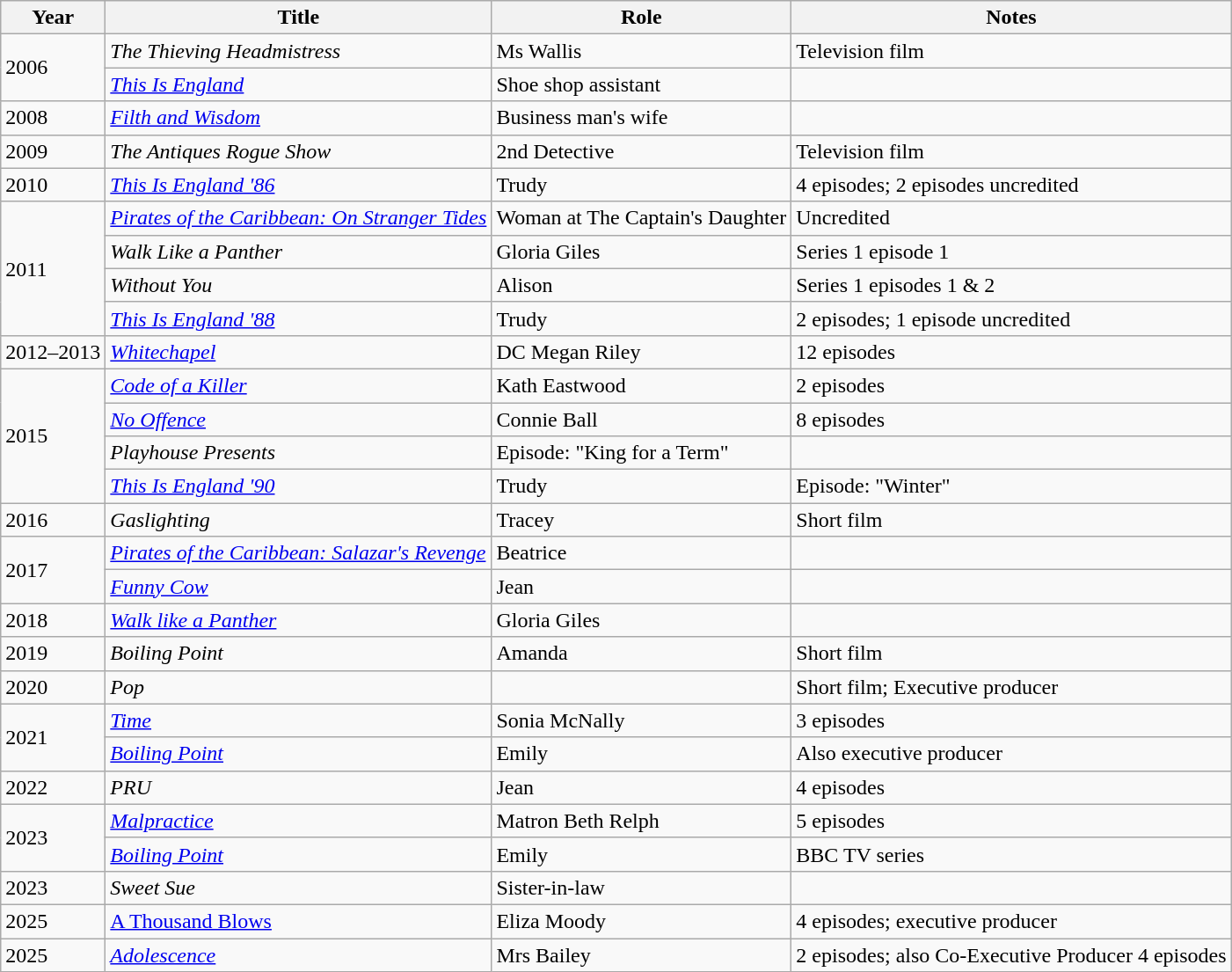<table class="wikitable">
<tr>
<th>Year</th>
<th>Title</th>
<th>Role</th>
<th>Notes</th>
</tr>
<tr>
<td rowspan="2">2006</td>
<td><em>The Thieving Headmistress</em></td>
<td>Ms Wallis</td>
<td>Television film</td>
</tr>
<tr>
<td><em><a href='#'>This Is England</a></em></td>
<td>Shoe shop assistant</td>
<td></td>
</tr>
<tr>
<td>2008</td>
<td><em><a href='#'>Filth and Wisdom</a></em></td>
<td>Business man's wife</td>
<td></td>
</tr>
<tr>
<td>2009</td>
<td><em>The Antiques Rogue Show</em></td>
<td>2nd Detective</td>
<td>Television film</td>
</tr>
<tr>
<td>2010</td>
<td><em><a href='#'>This Is England '86</a></em></td>
<td>Trudy</td>
<td>4 episodes; 2 episodes uncredited</td>
</tr>
<tr>
<td rowspan="4">2011</td>
<td><em><a href='#'>Pirates of the Caribbean: On Stranger Tides</a></em></td>
<td>Woman at The Captain's Daughter</td>
<td>Uncredited</td>
</tr>
<tr>
<td><em>Walk Like a Panther</em></td>
<td>Gloria Giles</td>
<td>Series 1 episode 1</td>
</tr>
<tr>
<td><em>Without You</em></td>
<td>Alison</td>
<td>Series 1 episodes 1 & 2</td>
</tr>
<tr>
<td><em><a href='#'>This Is England '88</a></em></td>
<td>Trudy</td>
<td>2 episodes; 1 episode uncredited</td>
</tr>
<tr>
<td>2012–2013</td>
<td><em><a href='#'>Whitechapel</a></em></td>
<td>DC Megan Riley</td>
<td>12 episodes</td>
</tr>
<tr>
<td rowspan="4">2015</td>
<td><em><a href='#'>Code of a Killer</a></em></td>
<td>Kath Eastwood</td>
<td>2 episodes</td>
</tr>
<tr>
<td><em><a href='#'>No Offence</a></em></td>
<td>Connie Ball</td>
<td>8 episodes</td>
</tr>
<tr>
<td><em>Playhouse Presents</em></td>
<td>Episode: "King for a Term"</td>
<td></td>
</tr>
<tr>
<td><em><a href='#'>This Is England '90</a></em></td>
<td>Trudy</td>
<td>Episode: "Winter"</td>
</tr>
<tr>
<td>2016</td>
<td><em>Gaslighting</em></td>
<td>Tracey</td>
<td>Short film</td>
</tr>
<tr>
<td rowspan="2">2017</td>
<td><em><a href='#'>Pirates of the Caribbean: Salazar's Revenge</a></em></td>
<td>Beatrice</td>
<td></td>
</tr>
<tr>
<td><em><a href='#'>Funny Cow</a></em></td>
<td>Jean</td>
<td></td>
</tr>
<tr>
<td>2018</td>
<td><em><a href='#'>Walk like a Panther</a></em></td>
<td>Gloria Giles</td>
<td></td>
</tr>
<tr>
<td>2019</td>
<td><em>Boiling Point</em></td>
<td>Amanda</td>
<td>Short film</td>
</tr>
<tr>
<td>2020</td>
<td><em>Pop</em></td>
<td></td>
<td>Short film; Executive producer</td>
</tr>
<tr>
<td rowspan="2">2021</td>
<td><em><a href='#'>Time</a></em></td>
<td>Sonia McNally</td>
<td>3 episodes</td>
</tr>
<tr>
<td><em><a href='#'>Boiling Point</a></em></td>
<td>Emily</td>
<td>Also executive producer</td>
</tr>
<tr>
<td>2022</td>
<td><em>PRU</em></td>
<td>Jean</td>
<td>4 episodes</td>
</tr>
<tr>
<td rowspan="2">2023</td>
<td><em><a href='#'>Malpractice</a></em></td>
<td>Matron Beth Relph</td>
<td>5 episodes</td>
</tr>
<tr>
<td><em><a href='#'>Boiling Point</a></em></td>
<td>Emily</td>
<td>BBC TV series</td>
</tr>
<tr>
<td>2023</td>
<td><em>Sweet Sue</em></td>
<td>Sister-in-law</td>
<td></td>
</tr>
<tr>
<td>2025</td>
<td><a href='#'>A Thousand Blows</a></td>
<td>Eliza Moody</td>
<td>4 episodes; executive producer</td>
</tr>
<tr>
<td>2025</td>
<td><em><a href='#'>Adolescence</a></em></td>
<td>Mrs Bailey</td>
<td>2 episodes; also Co-Executive Producer 4 episodes</td>
</tr>
</table>
